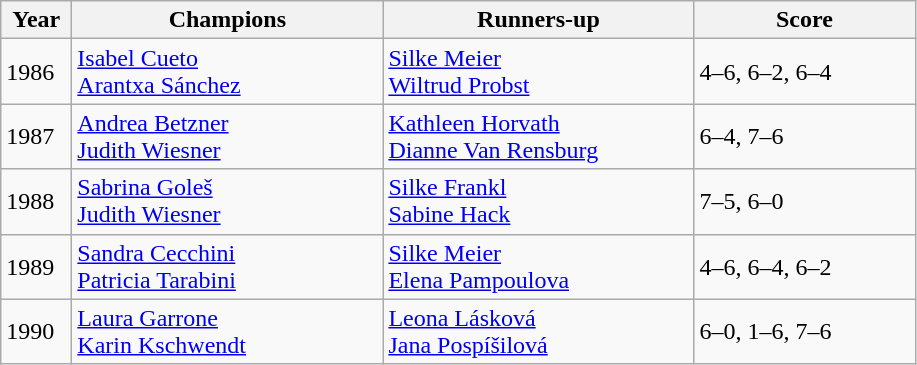<table class="sortable wikitable">
<tr>
<th style="width:40px">Year</th>
<th style="width:200px">Champions</th>
<th style="width:200px">Runners-up</th>
<th style="width:140px" class="unsortable">Score</th>
</tr>
<tr>
<td>1986</td>
<td> <a href='#'>Isabel Cueto</a> <br>  <a href='#'>Arantxa Sánchez</a></td>
<td> <a href='#'>Silke Meier</a> <br>  <a href='#'>Wiltrud Probst</a></td>
<td>4–6, 6–2, 6–4</td>
</tr>
<tr>
<td>1987</td>
<td> <a href='#'>Andrea Betzner</a> <br>  <a href='#'>Judith Wiesner</a></td>
<td> <a href='#'>Kathleen Horvath</a> <br>  <a href='#'>Dianne Van Rensburg</a></td>
<td>6–4, 7–6</td>
</tr>
<tr>
<td>1988</td>
<td> <a href='#'>Sabrina Goleš</a> <br>  <a href='#'>Judith Wiesner</a></td>
<td> <a href='#'>Silke Frankl</a> <br>  <a href='#'>Sabine Hack</a></td>
<td>7–5, 6–0</td>
</tr>
<tr>
<td>1989</td>
<td> <a href='#'>Sandra Cecchini</a> <br>  <a href='#'>Patricia Tarabini</a></td>
<td> <a href='#'>Silke Meier</a> <br>  <a href='#'>Elena Pampoulova</a></td>
<td>4–6, 6–4, 6–2</td>
</tr>
<tr>
<td>1990</td>
<td> <a href='#'>Laura Garrone</a> <br>  <a href='#'>Karin Kschwendt</a></td>
<td> <a href='#'>Leona Lásková</a> <br>  <a href='#'>Jana Pospíšilová</a></td>
<td>6–0, 1–6, 7–6</td>
</tr>
</table>
